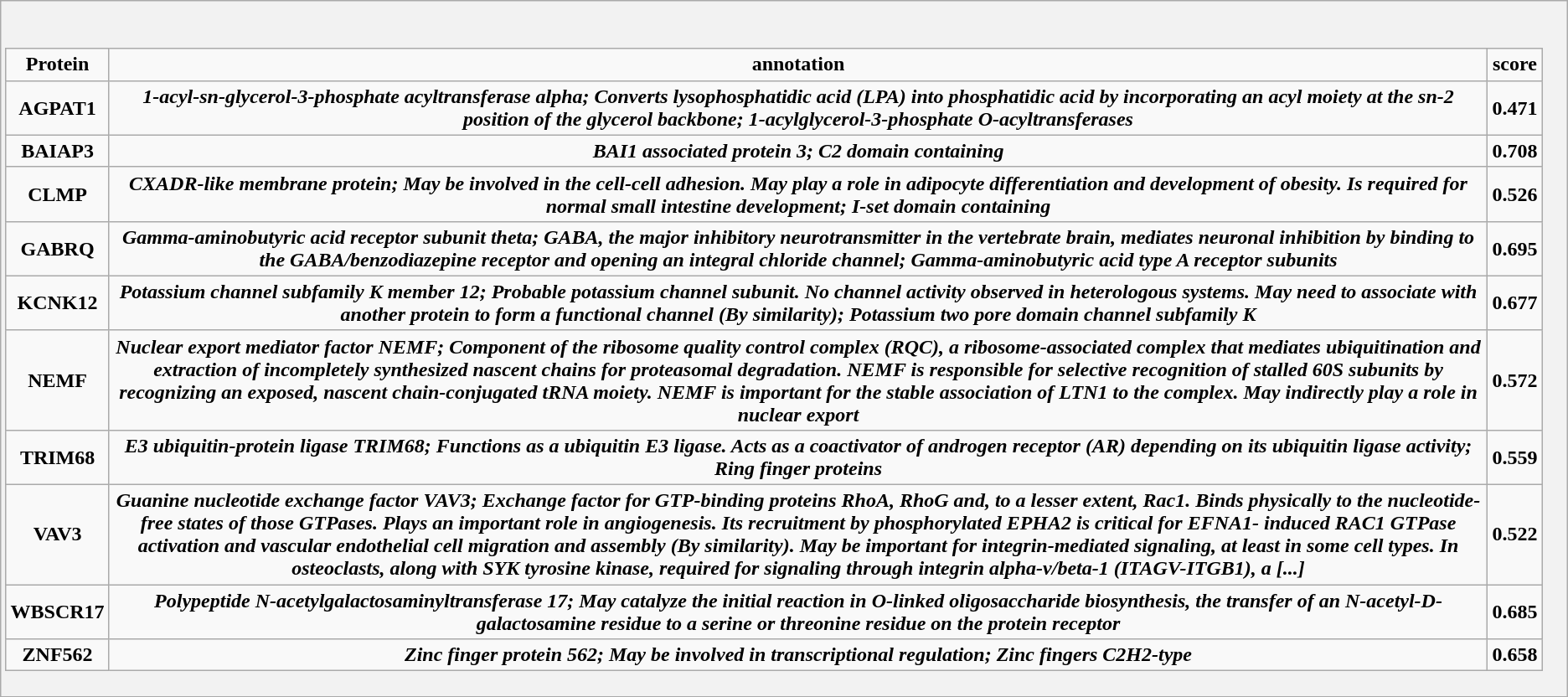<table class="wikitable">
<tr>
<th><br><table class="wikitable">
<tr>
<td>Protein</td>
<td>annotation</td>
<td>score</td>
</tr>
<tr>
<td>AGPAT1</td>
<td><em>1-acyl-sn-glycerol-3-phosphate acyltransferase  alpha; Converts lysophosphatidic acid (LPA) into phosphatidic acid by  incorporating an acyl moiety at the sn-2 position of the glycerol backbone;  1-acylglycerol-3-phosphate O-acyltransferases</em></td>
<td>0.471</td>
</tr>
<tr>
<td>BAIAP3</td>
<td><em>BAI1 associated protein 3; C2 domain containing</em></td>
<td>0.708</td>
</tr>
<tr>
<td>CLMP</td>
<td><em>CXADR-like membrane protein; May be involved in  the cell-cell adhesion. May play a role in adipocyte differentiation and development of obesity. Is required for normal small intestine development;  I-set domain containing</em></td>
<td>0.526</td>
</tr>
<tr>
<td>GABRQ</td>
<td><em>Gamma-aminobutyric acid receptor subunit theta;  GABA, the major inhibitory neurotransmitter in the vertebrate brain, mediates  neuronal inhibition by binding to the GABA/benzodiazepine receptor and  opening an integral chloride channel; Gamma-aminobutyric acid type A receptor  subunits</em></td>
<td>0.695</td>
</tr>
<tr>
<td>KCNK12</td>
<td><em>Potassium channel subfamily K member 12;  Probable potassium channel subunit. No channel activity observed in heterologous systems. May need to associate with another protein to form a functional channel (By similarity); Potassium two pore domain channel subfamily K</em></td>
<td>0.677</td>
</tr>
<tr>
<td>NEMF</td>
<td><em>Nuclear export mediator factor NEMF; Component  of the ribosome quality control complex (RQC), a ribosome-associated complex that mediates ubiquitination and extraction of incompletely synthesized nascent chains for proteasomal degradation. NEMF is responsible for selective recognition of stalled 60S subunits by recognizing an exposed, nascent chain-conjugated tRNA moiety. NEMF is important for the stable association of  LTN1 to the complex. May indirectly play a role in nuclear export</em></td>
<td>0.572</td>
</tr>
<tr>
<td>TRIM68</td>
<td><em>E3 ubiquitin-protein ligase TRIM68; Functions  as a ubiquitin E3 ligase. Acts as a coactivator of androgen receptor (AR)  depending on its ubiquitin ligase activity; Ring finger proteins</em></td>
<td>0.559</td>
</tr>
<tr>
<td>VAV3</td>
<td><em>Guanine nucleotide exchange factor VAV3;  Exchange factor for GTP-binding proteins RhoA, RhoG and, to a lesser extent,  Rac1. Binds physically to the nucleotide-free states of those GTPases. Plays  an important role in angiogenesis. Its recruitment by phosphorylated EPHA2 is  critical for EFNA1- induced RAC1 GTPase activation and vascular endothelial  cell migration and assembly (By similarity). May be important for  integrin-mediated signaling, at least in some cell types. In osteoclasts,  along with SYK tyrosine kinase, required for signaling through integrin  alpha-v/beta-1 (ITAGV-ITGB1), a [...]</em></td>
<td>0.522</td>
</tr>
<tr>
<td>WBSCR17</td>
<td><em>Polypeptide N-acetylgalactosaminyltransferase  17; May catalyze the initial reaction in O-linked oligosaccharide  biosynthesis, the transfer of an N-acetyl-D- galactosamine residue to a  serine or threonine residue on the protein receptor</em></td>
<td>0.685</td>
</tr>
<tr>
<td>ZNF562</td>
<td><em>Zinc finger protein 562; May be involved in  transcriptional regulation; Zinc fingers C2H2-type</em></td>
<td>0.658</td>
</tr>
</table>
</th>
</tr>
</table>
